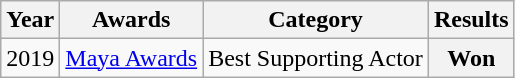<table class="wikitable">
<tr>
<th>Year</th>
<th>Awards</th>
<th>Category</th>
<th>Results</th>
</tr>
<tr>
<td>2019</td>
<td><a href='#'>Maya Awards</a></td>
<td>Best Supporting Actor</td>
<th>Won</th>
</tr>
</table>
